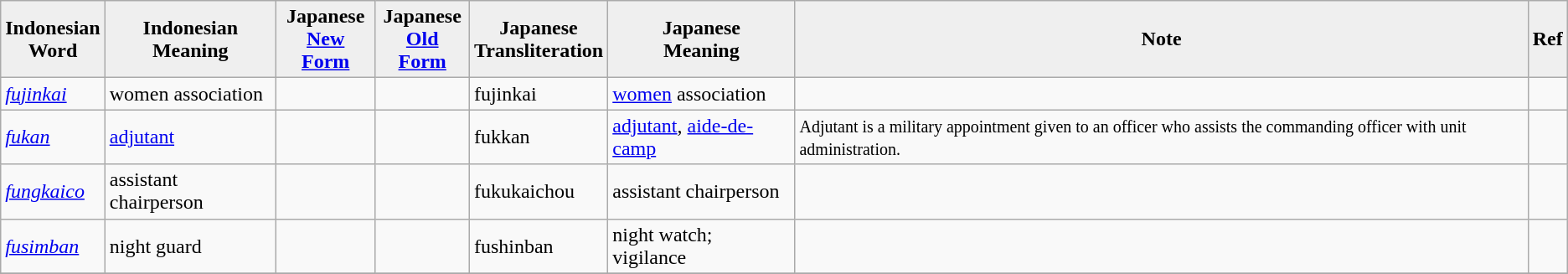<table class="wikitable">
<tr>
<th style="background:#efefef;">Indonesian <br>Word</th>
<th style="background:#efefef;">Indonesian <br>Meaning</th>
<th style="background:#efefef;">Japanese <br><a href='#'>New Form</a></th>
<th style="background:#efefef;">Japanese <br><a href='#'>Old Form</a></th>
<th style="background:#efefef;">Japanese <br>Transliteration</th>
<th style="background:#efefef;">Japanese <br>Meaning</th>
<th style="background:#efefef;">Note</th>
<th style="background:#efefef;">Ref</th>
</tr>
<tr>
<td><em><a href='#'>fujinkai</a></em></td>
<td>women association</td>
<td></td>
<td></td>
<td>fujinkai</td>
<td><a href='#'>women</a> association</td>
<td><small></small></td>
<td></td>
</tr>
<tr>
<td><em><a href='#'>fukan</a></em></td>
<td><a href='#'>adjutant</a></td>
<td></td>
<td></td>
<td>fukkan</td>
<td><a href='#'>adjutant</a>, <a href='#'>aide-de-camp</a></td>
<td><small>Adjutant is a military appointment given to an officer who assists the commanding officer with unit administration.</small></td>
<td></td>
</tr>
<tr>
<td><em><a href='#'>fungkaico</a></em></td>
<td>assistant chairperson</td>
<td></td>
<td></td>
<td>fukukaichou</td>
<td>assistant chairperson</td>
<td><small></small></td>
<td></td>
</tr>
<tr>
<td><em><a href='#'>fusimban</a></em></td>
<td>night guard</td>
<td></td>
<td></td>
<td>fushinban</td>
<td>night watch;  vigilance</td>
<td><small></small></td>
<td></td>
</tr>
<tr>
</tr>
</table>
